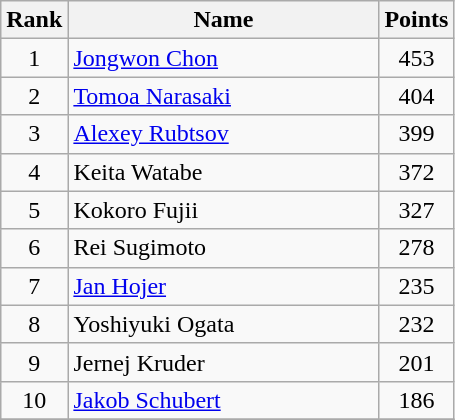<table class="wikitable">
<tr>
<th>Rank</th>
<th width = "200">Name</th>
<th>Points</th>
</tr>
<tr>
<td align="center">1</td>
<td> <a href='#'>Jongwon Chon</a></td>
<td align="center">453</td>
</tr>
<tr>
<td align="center">2</td>
<td> <a href='#'>Tomoa Narasaki</a></td>
<td align="center">404</td>
</tr>
<tr>
<td align="center">3</td>
<td> <a href='#'>Alexey Rubtsov</a></td>
<td align="center">399</td>
</tr>
<tr>
<td align="center">4</td>
<td> Keita Watabe</td>
<td align="center">372</td>
</tr>
<tr>
<td align="center">5</td>
<td> Kokoro Fujii</td>
<td align="center">327</td>
</tr>
<tr>
<td align="center">6</td>
<td> Rei Sugimoto</td>
<td align="center">278</td>
</tr>
<tr>
<td align="center">7</td>
<td> <a href='#'>Jan Hojer</a></td>
<td align="center">235</td>
</tr>
<tr>
<td align="center">8</td>
<td> Yoshiyuki Ogata</td>
<td align="center">232</td>
</tr>
<tr>
<td align="center">9</td>
<td> Jernej Kruder</td>
<td align="center">201</td>
</tr>
<tr>
<td align="center">10</td>
<td> <a href='#'>Jakob Schubert</a></td>
<td align="center">186</td>
</tr>
<tr>
</tr>
</table>
